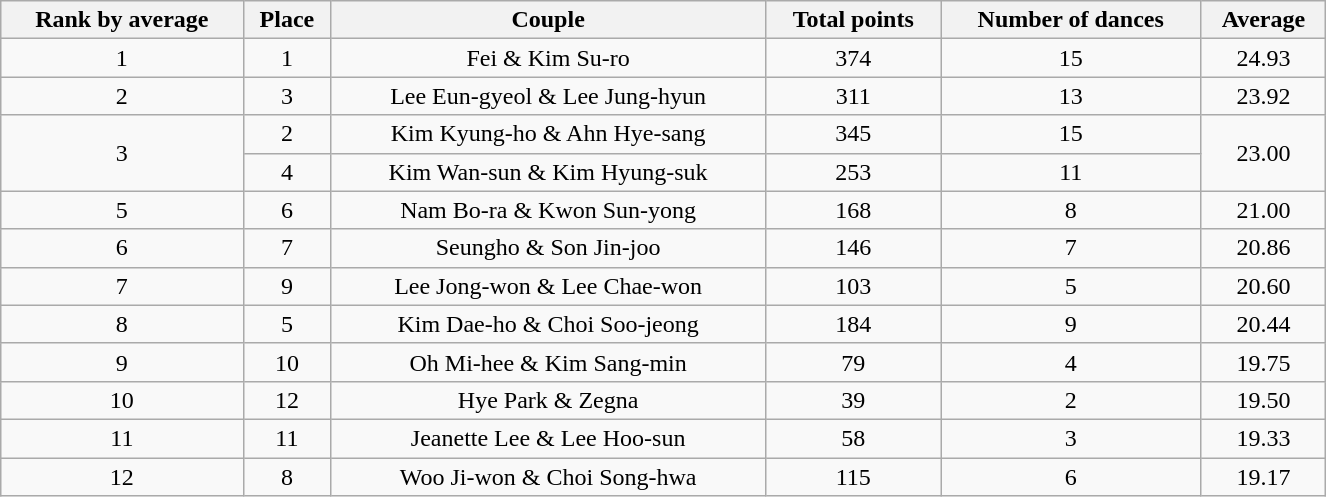<table class="wikitable sortable" style="margin:auto; text-align: center; white-space:nowrap;" width=70%>
<tr>
<th>Rank by average</th>
<th>Place</th>
<th>Couple</th>
<th>Total points</th>
<th>Number of dances</th>
<th>Average</th>
</tr>
<tr>
<td>1</td>
<td>1</td>
<td>Fei & Kim Su-ro</td>
<td>374</td>
<td>15</td>
<td>24.93</td>
</tr>
<tr>
<td>2</td>
<td>3</td>
<td>Lee Eun-gyeol & Lee Jung-hyun</td>
<td>311</td>
<td>13</td>
<td>23.92</td>
</tr>
<tr>
<td rowspan=2>3</td>
<td>2</td>
<td>Kim Kyung-ho & Ahn Hye-sang</td>
<td>345</td>
<td>15</td>
<td rowspan=2>23.00</td>
</tr>
<tr>
<td>4</td>
<td>Kim Wan-sun & Kim Hyung-suk</td>
<td>253</td>
<td>11</td>
</tr>
<tr>
<td>5</td>
<td>6</td>
<td>Nam Bo-ra & Kwon Sun-yong</td>
<td>168</td>
<td>8</td>
<td>21.00</td>
</tr>
<tr>
<td>6</td>
<td>7</td>
<td>Seungho & Son Jin-joo</td>
<td>146</td>
<td>7</td>
<td>20.86</td>
</tr>
<tr>
<td>7</td>
<td>9</td>
<td>Lee Jong-won & Lee Chae-won</td>
<td>103</td>
<td>5</td>
<td>20.60</td>
</tr>
<tr>
<td>8</td>
<td>5</td>
<td>Kim Dae-ho & Choi Soo-jeong</td>
<td>184</td>
<td>9</td>
<td>20.44</td>
</tr>
<tr>
<td>9</td>
<td>10</td>
<td>Oh Mi-hee & Kim Sang-min</td>
<td>79</td>
<td>4</td>
<td>19.75</td>
</tr>
<tr>
<td>10</td>
<td>12</td>
<td>Hye Park & Zegna</td>
<td>39</td>
<td>2</td>
<td>19.50</td>
</tr>
<tr>
<td>11</td>
<td>11</td>
<td>Jeanette Lee & Lee Hoo-sun</td>
<td>58</td>
<td>3</td>
<td>19.33</td>
</tr>
<tr>
<td>12</td>
<td>8</td>
<td>Woo Ji-won & Choi Song-hwa</td>
<td>115</td>
<td>6</td>
<td>19.17</td>
</tr>
</table>
